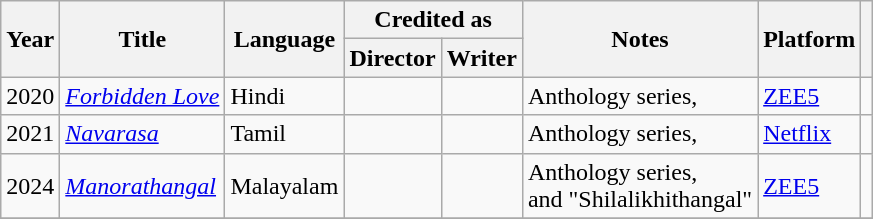<table class="wikitable sortable">
<tr>
<th rowspan="2" scope="col">Year</th>
<th rowspan="2" scope="col">Title</th>
<th rowspan="2" scope="col">Language</th>
<th colspan="2" scope="col">Credited as</th>
<th rowspan="2" scope="col" class="unsortable">Notes</th>
<th rowspan="2" scope="col">Platform</th>
<th rowspan="2" scope="col" class="unsortable"></th>
</tr>
<tr>
<th scope="col">Director</th>
<th scope="col">Writer</th>
</tr>
<tr>
<td>2020</td>
<td><em><a href='#'>Forbidden Love</a></em></td>
<td>Hindi</td>
<td></td>
<td></td>
<td>Anthology series,<br></td>
<td><a href='#'>ZEE5</a></td>
<td style="text-align:center;"></td>
</tr>
<tr>
<td>2021</td>
<td><em><a href='#'>Navarasa</a></em></td>
<td>Tamil</td>
<td></td>
<td></td>
<td>Anthology series,<br></td>
<td><a href='#'>Netflix</a></td>
<td style="text-align:center;"></td>
</tr>
<tr>
<td>2024</td>
<td><em><a href='#'>Manorathangal</a></em></td>
<td>Malayalam</td>
<td></td>
<td></td>
<td>Anthology series,<br> and "Shilalikhithangal"</td>
<td><a href='#'>ZEE5</a></td>
<td></td>
</tr>
<tr>
</tr>
</table>
